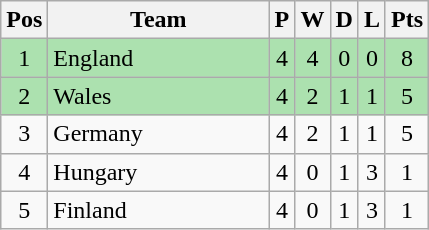<table class="wikitable" style="font-size: 100%">
<tr>
<th width=20>Pos</th>
<th width=140>Team</th>
<th width=10>P</th>
<th width=10>W</th>
<th width=10>D</th>
<th width=10>L</th>
<th width=20>Pts</th>
</tr>
<tr align=center style="background:#ACE1AF;">
<td>1</td>
<td align="left"> England</td>
<td>4</td>
<td>4</td>
<td>0</td>
<td>0</td>
<td>8</td>
</tr>
<tr align=center style="background:#ACE1AF;">
<td>2</td>
<td align="left"> Wales</td>
<td>4</td>
<td>2</td>
<td>1</td>
<td>1</td>
<td>5</td>
</tr>
<tr align=center>
<td>3</td>
<td align="left"> Germany</td>
<td>4</td>
<td>2</td>
<td>1</td>
<td>1</td>
<td>5</td>
</tr>
<tr align=center>
<td>4</td>
<td align="left"> Hungary</td>
<td>4</td>
<td>0</td>
<td>1</td>
<td>3</td>
<td>1</td>
</tr>
<tr align=center>
<td>5</td>
<td align="left"> Finland</td>
<td>4</td>
<td>0</td>
<td>1</td>
<td>3</td>
<td>1</td>
</tr>
</table>
